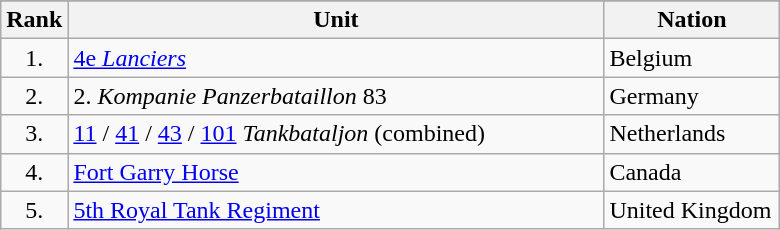<table class="wikitable">
<tr>
</tr>
<tr>
<th>Rank</th>
<th scope="col" style="width: 350px;">Unit</th>
<th scope="col" style="width: 110px;">Nation</th>
</tr>
<tr>
<td align="center">1.</td>
<td><a href='#'>4e <em>Lanciers</em></a></td>
<td>Belgium</td>
</tr>
<tr>
<td align="center">2.</td>
<td>2. <em>Kompanie</em> <em>Panzerbataillon</em> 83</td>
<td>Germany</td>
</tr>
<tr>
<td align="center">3.</td>
<td><a href='#'>11</a> / <a href='#'>41</a> / <a href='#'>43</a> / <a href='#'>101</a> <em>Tankbataljon</em> (combined)</td>
<td>Netherlands</td>
</tr>
<tr>
<td align="center">4.</td>
<td><a href='#'>Fort Garry Horse</a></td>
<td>Canada</td>
</tr>
<tr>
<td align="center">5.</td>
<td><a href='#'>5th Royal Tank Regiment</a></td>
<td>United Kingdom</td>
</tr>
</table>
